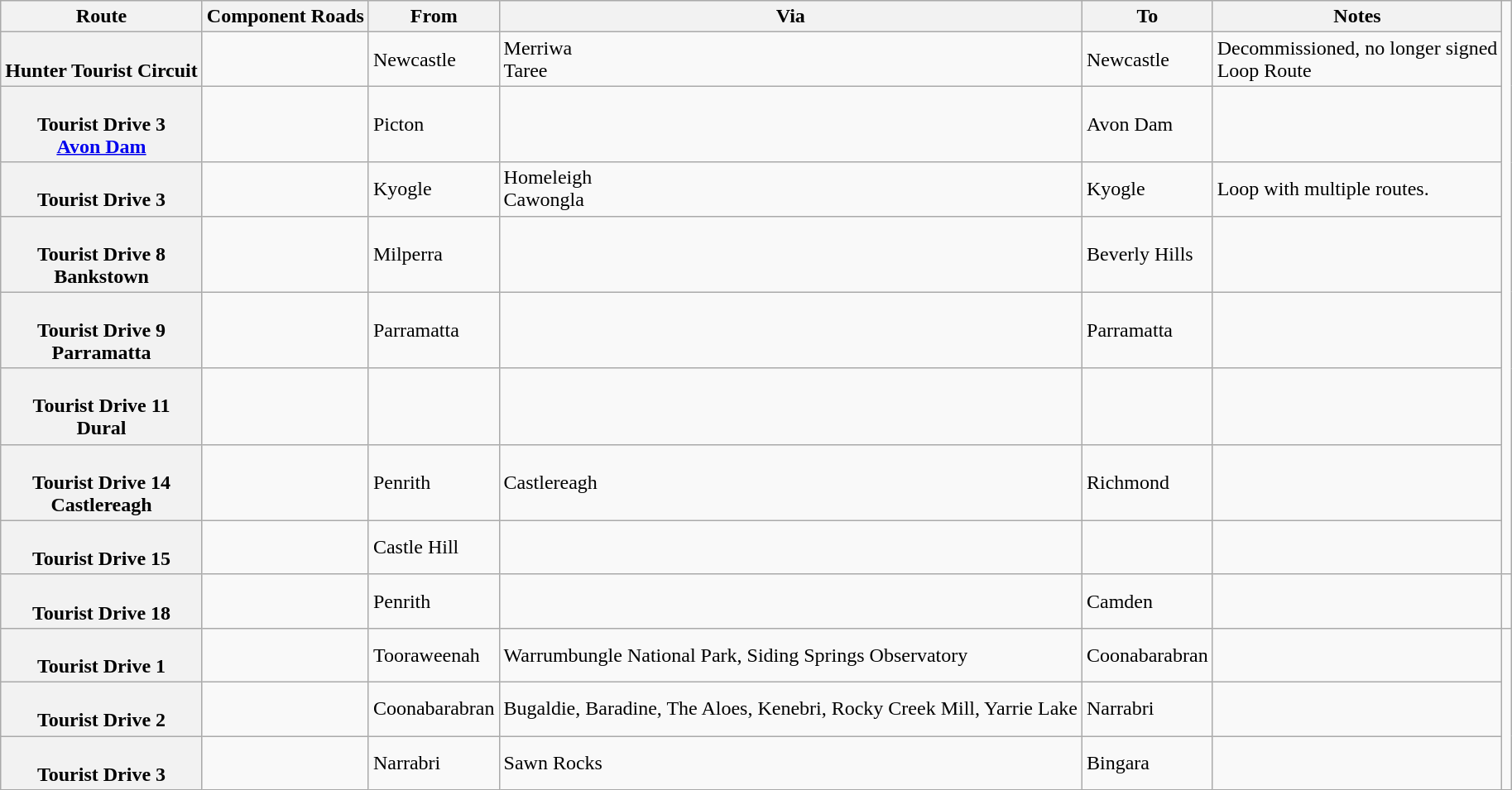<table class="wikitable sortable mw-collapsible">
<tr>
<th scope="col">Route</th>
<th scope="col">Component Roads</th>
<th scope="col">From</th>
<th>Via</th>
<th scope="col">To</th>
<th scope="col">Notes</th>
</tr>
<tr>
<th><br><strong>Hunter Tourist Circuit</strong></th>
<td></td>
<td>Newcastle</td>
<td>Merriwa<br>Taree</td>
<td>Newcastle</td>
<td>Decommissioned, no longer signed<br>Loop Route</td>
</tr>
<tr>
<th><br><strong>Tourist Drive 3</strong><br><a href='#'>Avon Dam</a></th>
<td></td>
<td>Picton</td>
<td></td>
<td>Avon Dam</td>
<td></td>
</tr>
<tr>
<th><br><strong>Tourist Drive 3</strong></th>
<td></td>
<td>Kyogle</td>
<td>Homeleigh<br>Cawongla</td>
<td>Kyogle</td>
<td>Loop with multiple routes.</td>
</tr>
<tr>
<th><br><strong>Tourist Drive 8</strong><br>Bankstown</th>
<td></td>
<td>Milperra</td>
<td></td>
<td>Beverly Hills</td>
<td></td>
</tr>
<tr>
<th><br><strong>Tourist Drive 9</strong><br>Parramatta</th>
<td></td>
<td>Parramatta</td>
<td></td>
<td>Parramatta</td>
<td></td>
</tr>
<tr>
<th><br><strong>Tourist Drive 11</strong><br>Dural</th>
<td></td>
<td></td>
<td></td>
<td></td>
<td></td>
</tr>
<tr>
<th><br><strong>Tourist Drive 14</strong><br>Castlereagh</th>
<td></td>
<td>Penrith</td>
<td>Castlereagh</td>
<td>Richmond</td>
<td></td>
</tr>
<tr>
<th><br><strong>Tourist Drive 15</strong></th>
<td></td>
<td>Castle Hill</td>
<td></td>
<td></td>
<td></td>
</tr>
<tr>
<th><br><strong>Tourist Drive 18</strong></th>
<td></td>
<td>Penrith</td>
<td></td>
<td>Camden</td>
<td></td>
<td></td>
</tr>
<tr>
<th><br><strong>Tourist Drive 1</strong></th>
<td></td>
<td>Tooraweenah </td>
<td>Warrumbungle National Park, Siding Springs Observatory<br></td>
<td>Coonabarabran </td>
<td></td>
</tr>
<tr>
<th><br><strong>Tourist Drive 2</strong></th>
<td></td>
<td>Coonabarabran </td>
<td>Bugaldie, Baradine, The Aloes, Kenebri, Rocky Creek Mill, Yarrie Lake </td>
<td>Narrabri </td>
<td></td>
</tr>
<tr>
<th><br><strong>Tourist Drive 3</strong></th>
<td></td>
<td>Narrabri </td>
<td>Sawn Rocks </td>
<td>Bingara </td>
<td></td>
</tr>
</table>
